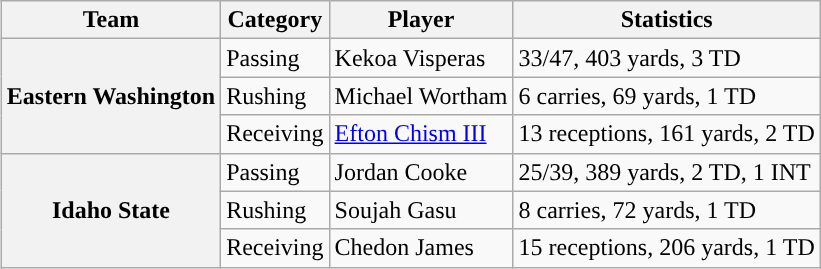<table class="wikitable" style="float:right">
<tr>
<th>Team</th>
<th>Category</th>
<th>Player</th>
<th>Statistics</th>
</tr>
<tr>
<th rowspan=3>Eastern Washington</th>
<td>Passing</td>
<td>Kekoa Visperas</td>
<td>33/47, 403 yards, 3 TD</td>
</tr>
<tr>
<td>Rushing</td>
<td>Michael Wortham</td>
<td>6 carries, 69 yards, 1 TD</td>
</tr>
<tr>
<td>Receiving</td>
<td><a href='#'>Efton Chism III</a></td>
<td>13 receptions, 161 yards, 2 TD</td>
</tr>
<tr>
<th rowspan=3>Idaho State</th>
<td>Passing</td>
<td>Jordan Cooke</td>
<td>25/39, 389 yards, 2 TD, 1 INT</td>
</tr>
<tr>
<td>Rushing</td>
<td>Soujah Gasu</td>
<td>8 carries, 72 yards, 1 TD</td>
</tr>
<tr>
<td>Receiving</td>
<td>Chedon James</td>
<td>15 receptions, 206 yards, 1 TD</td>
</tr>
</table>
